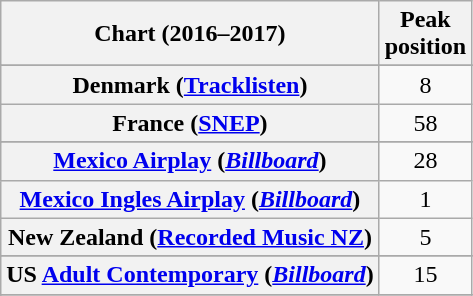<table class="wikitable sortable plainrowheaders" style="text-align:center">
<tr>
<th>Chart (2016–2017)</th>
<th>Peak<br>position</th>
</tr>
<tr>
</tr>
<tr>
</tr>
<tr>
</tr>
<tr>
</tr>
<tr>
</tr>
<tr>
</tr>
<tr>
</tr>
<tr>
<th scope="row">Denmark (<a href='#'>Tracklisten</a>)</th>
<td>8</td>
</tr>
<tr>
<th scope="row">France (<a href='#'>SNEP</a>)</th>
<td>58</td>
</tr>
<tr>
</tr>
<tr>
</tr>
<tr>
</tr>
<tr>
</tr>
<tr>
<th scope="row"><a href='#'>Mexico Airplay</a> (<em><a href='#'>Billboard</a></em>)</th>
<td>28</td>
</tr>
<tr>
<th scope="row"><a href='#'>Mexico Ingles Airplay</a> (<em><a href='#'>Billboard</a></em>)</th>
<td>1</td>
</tr>
<tr>
<th scope="row">New Zealand (<a href='#'>Recorded Music NZ</a>)</th>
<td>5</td>
</tr>
<tr>
</tr>
<tr>
</tr>
<tr>
</tr>
<tr>
</tr>
<tr>
</tr>
<tr>
</tr>
<tr>
</tr>
<tr>
<th scope="row">US <a href='#'>Adult Contemporary</a> (<a href='#'><em>Billboard</em></a>)</th>
<td>15</td>
</tr>
<tr>
</tr>
<tr>
</tr>
<tr>
</tr>
</table>
